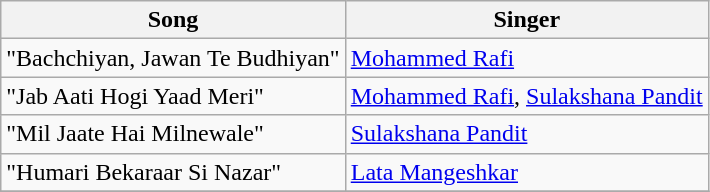<table class="wikitable">
<tr>
<th>Song</th>
<th>Singer</th>
</tr>
<tr>
<td>"Bachchiyan, Jawan Te Budhiyan"</td>
<td><a href='#'>Mohammed Rafi</a></td>
</tr>
<tr>
<td>"Jab Aati Hogi Yaad Meri"</td>
<td><a href='#'>Mohammed Rafi</a>, <a href='#'>Sulakshana Pandit</a></td>
</tr>
<tr>
<td>"Mil Jaate Hai Milnewale"</td>
<td><a href='#'>Sulakshana Pandit</a></td>
</tr>
<tr>
<td>"Humari Bekaraar Si Nazar"</td>
<td><a href='#'>Lata Mangeshkar</a></td>
</tr>
<tr>
</tr>
</table>
